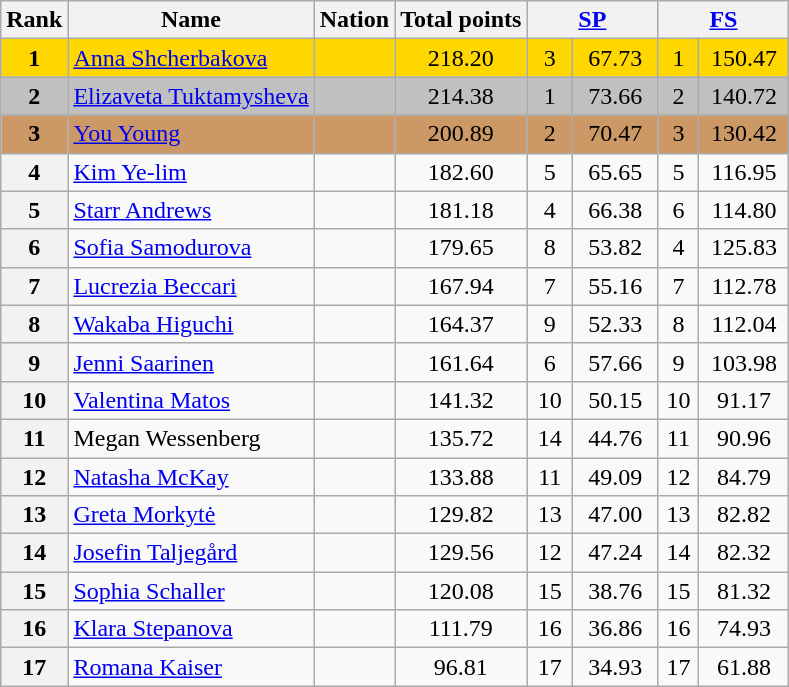<table class="wikitable sortable">
<tr>
<th>Rank</th>
<th>Name</th>
<th>Nation</th>
<th>Total points</th>
<th colspan="2" width="80px"><a href='#'>SP</a></th>
<th colspan="2" width="80px"><a href='#'>FS</a></th>
</tr>
<tr bgcolor="gold">
<td align="center"><strong>1</strong></td>
<td><a href='#'>Anna Shcherbakova</a></td>
<td></td>
<td align="center">218.20</td>
<td align="center">3</td>
<td align="center">67.73</td>
<td align="center">1</td>
<td align="center">150.47</td>
</tr>
<tr bgcolor="silver">
<td align="center"><strong>2</strong></td>
<td><a href='#'>Elizaveta Tuktamysheva</a></td>
<td></td>
<td align="center">214.38</td>
<td align="center">1</td>
<td align="center">73.66</td>
<td align="center">2</td>
<td align="center">140.72</td>
</tr>
<tr bgcolor="cc9966">
<td align="center"><strong>3</strong></td>
<td><a href='#'>You Young</a></td>
<td></td>
<td align="center">200.89</td>
<td align="center">2</td>
<td align="center">70.47</td>
<td align="center">3</td>
<td align="center">130.42</td>
</tr>
<tr>
<th>4</th>
<td><a href='#'>Kim Ye-lim</a></td>
<td></td>
<td align="center">182.60</td>
<td align="center">5</td>
<td align="center">65.65</td>
<td align="center">5</td>
<td align="center">116.95</td>
</tr>
<tr>
<th>5</th>
<td><a href='#'>Starr Andrews</a></td>
<td></td>
<td align="center">181.18</td>
<td align="center">4</td>
<td align="center">66.38</td>
<td align="center">6</td>
<td align="center">114.80</td>
</tr>
<tr>
<th>6</th>
<td><a href='#'>Sofia Samodurova</a></td>
<td></td>
<td align="center">179.65</td>
<td align="center">8</td>
<td align="center">53.82</td>
<td align="center">4</td>
<td align="center">125.83</td>
</tr>
<tr>
<th>7</th>
<td><a href='#'>Lucrezia Beccari</a></td>
<td></td>
<td align="center">167.94</td>
<td align="center">7</td>
<td align="center">55.16</td>
<td align="center">7</td>
<td align="center">112.78</td>
</tr>
<tr>
<th>8</th>
<td><a href='#'>Wakaba Higuchi</a></td>
<td></td>
<td align="center">164.37</td>
<td align="center">9</td>
<td align="center">52.33</td>
<td align="center">8</td>
<td align="center">112.04</td>
</tr>
<tr>
<th>9</th>
<td><a href='#'>Jenni Saarinen</a></td>
<td></td>
<td align="center">161.64</td>
<td align="center">6</td>
<td align="center">57.66</td>
<td align="center">9</td>
<td align="center">103.98</td>
</tr>
<tr>
<th>10</th>
<td><a href='#'>Valentina Matos</a></td>
<td></td>
<td align="center">141.32</td>
<td align="center">10</td>
<td align="center">50.15</td>
<td align="center">10</td>
<td align="center">91.17</td>
</tr>
<tr>
<th>11</th>
<td>Megan Wessenberg</td>
<td></td>
<td align="center">135.72</td>
<td align="center">14</td>
<td align="center">44.76</td>
<td align="center">11</td>
<td align="center">90.96</td>
</tr>
<tr>
<th>12</th>
<td><a href='#'>Natasha McKay</a></td>
<td></td>
<td align="center">133.88</td>
<td align="center">11</td>
<td align="center">49.09</td>
<td align="center">12</td>
<td align="center">84.79</td>
</tr>
<tr>
<th>13</th>
<td><a href='#'>Greta Morkytė</a></td>
<td></td>
<td align="center">129.82</td>
<td align="center">13</td>
<td align="center">47.00</td>
<td align="center">13</td>
<td align="center">82.82</td>
</tr>
<tr>
<th>14</th>
<td><a href='#'>Josefin Taljegård</a></td>
<td></td>
<td align="center">129.56</td>
<td align="center">12</td>
<td align="center">47.24</td>
<td align="center">14</td>
<td align="center">82.32</td>
</tr>
<tr>
<th>15</th>
<td><a href='#'>Sophia Schaller</a></td>
<td></td>
<td align="center">120.08</td>
<td align="center">15</td>
<td align="center">38.76</td>
<td align="center">15</td>
<td align="center">81.32</td>
</tr>
<tr>
<th>16</th>
<td><a href='#'>Klara Stepanova</a></td>
<td></td>
<td align="center">111.79</td>
<td align="center">16</td>
<td align="center">36.86</td>
<td align="center">16</td>
<td align="center">74.93</td>
</tr>
<tr>
<th>17</th>
<td><a href='#'>Romana Kaiser</a></td>
<td></td>
<td align="center">96.81</td>
<td align="center">17</td>
<td align="center">34.93</td>
<td align="center">17</td>
<td align="center">61.88</td>
</tr>
</table>
